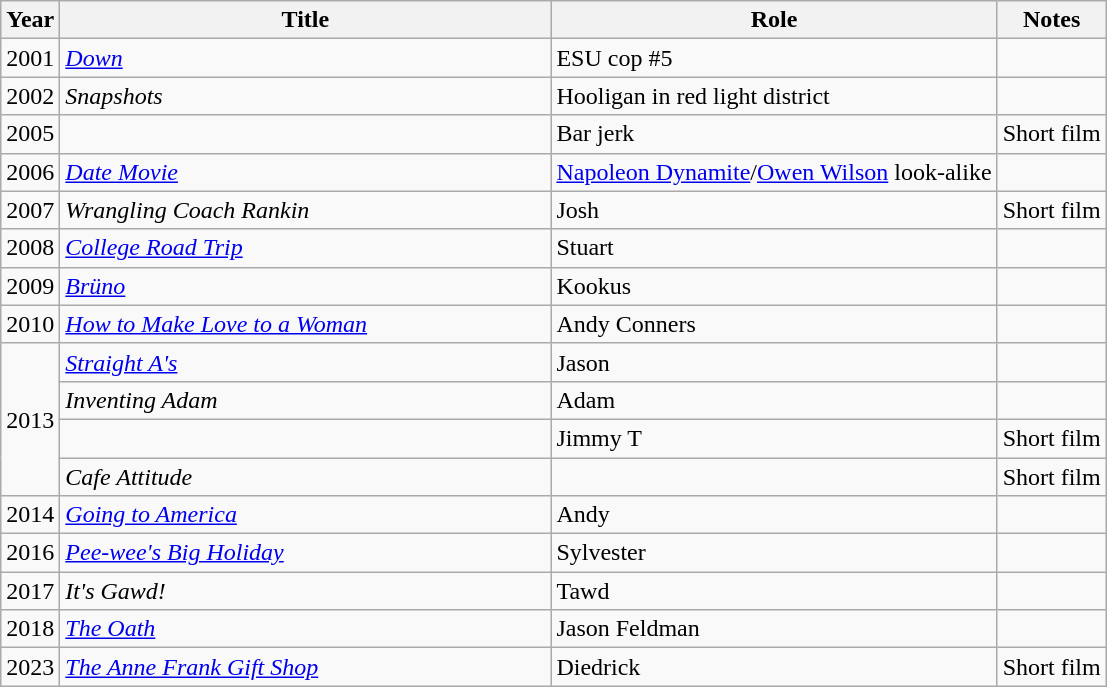<table class="wikitable sortable">
<tr>
<th>Year</th>
<th style="width:20em;">Title</th>
<th>Role</th>
<th class="unsortable">Notes</th>
</tr>
<tr>
<td>2001</td>
<td><em><a href='#'>Down</a></em></td>
<td>ESU cop #5</td>
<td></td>
</tr>
<tr>
<td>2002</td>
<td><em>Snapshots</em></td>
<td>Hooligan in red light district</td>
<td></td>
</tr>
<tr>
<td>2005</td>
<td><em></em></td>
<td>Bar jerk</td>
<td>Short film</td>
</tr>
<tr>
<td>2006</td>
<td><em><a href='#'>Date Movie</a></em></td>
<td><a href='#'>Napoleon Dynamite</a>/<a href='#'>Owen Wilson</a> look-alike</td>
<td></td>
</tr>
<tr>
<td>2007</td>
<td><em>Wrangling Coach Rankin</em></td>
<td>Josh</td>
<td>Short film</td>
</tr>
<tr>
<td>2008</td>
<td><em><a href='#'>College Road Trip</a></em></td>
<td>Stuart</td>
<td></td>
</tr>
<tr>
<td>2009</td>
<td><em><a href='#'>Brüno</a></em></td>
<td>Kookus</td>
<td></td>
</tr>
<tr>
<td>2010</td>
<td><em><a href='#'>How to Make Love to a Woman</a></em></td>
<td>Andy Conners</td>
<td></td>
</tr>
<tr>
<td rowspan=4>2013</td>
<td><em><a href='#'>Straight A's</a></em></td>
<td>Jason</td>
<td></td>
</tr>
<tr>
<td><em>Inventing Adam</em></td>
<td>Adam</td>
<td></td>
</tr>
<tr>
<td><em></em></td>
<td>Jimmy T</td>
<td>Short film</td>
</tr>
<tr>
<td><em>Cafe Attitude</em></td>
<td></td>
<td>Short film</td>
</tr>
<tr>
<td>2014</td>
<td><em><a href='#'>Going to America</a></em></td>
<td>Andy</td>
<td></td>
</tr>
<tr>
<td>2016</td>
<td><em><a href='#'>Pee-wee's Big Holiday</a></em></td>
<td>Sylvester</td>
<td></td>
</tr>
<tr>
<td>2017</td>
<td><em>It's Gawd!</em></td>
<td>Tawd</td>
<td></td>
</tr>
<tr>
<td>2018</td>
<td><em><a href='#'>The Oath</a></em></td>
<td>Jason Feldman</td>
<td></td>
</tr>
<tr>
<td>2023</td>
<td><em><a href='#'>The Anne Frank Gift Shop</a></em></td>
<td>Diedrick</td>
<td>Short film</td>
</tr>
</table>
